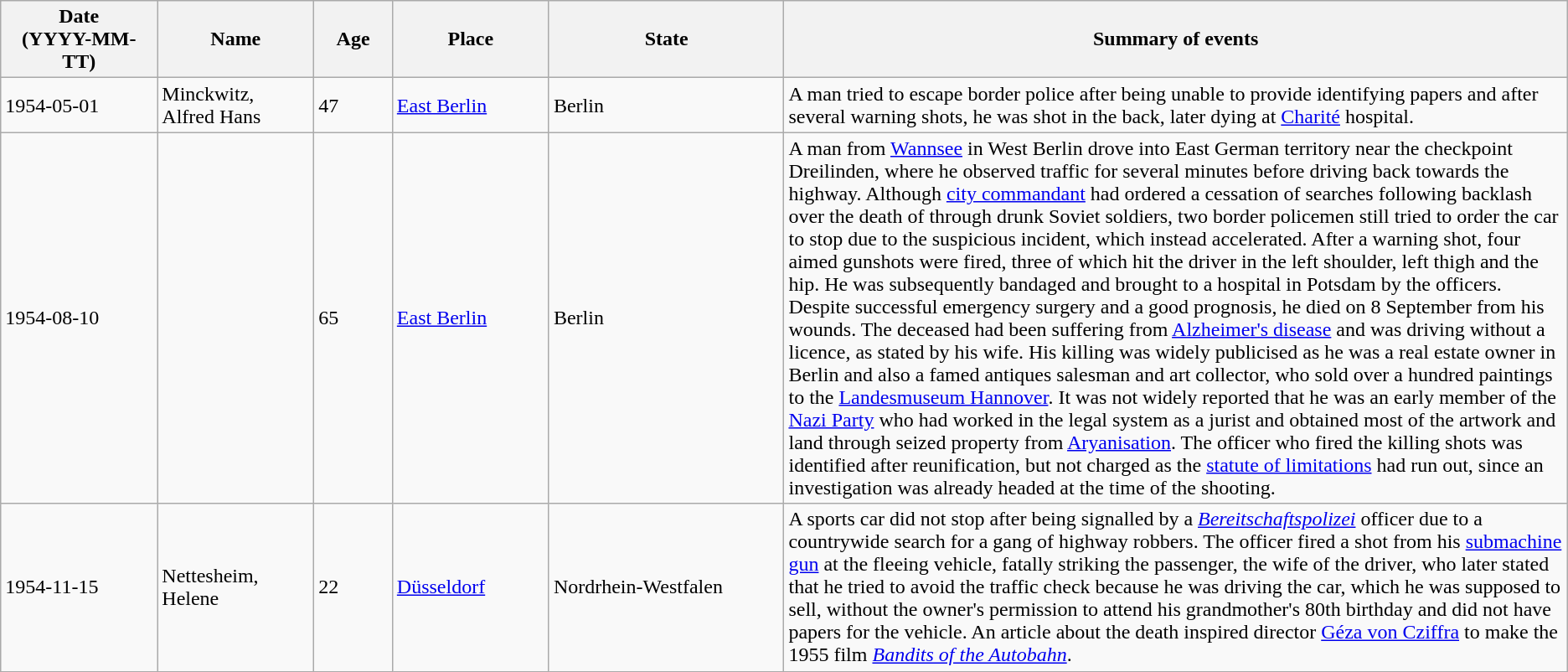<table class="wikitable sortable static-row-numbers static-row-header-text">
<tr>
<th style="width:10%;">Date<br>(YYYY-MM-TT)</th>
<th style="width:10%;">Name</th>
<th style="width:5%;">Age</th>
<th style="width:10%;">Place</th>
<th style="width:15%;">State</th>
<th style="width:50%;">Summary of events</th>
</tr>
<tr>
<td>1954-05-01</td>
<td>Minckwitz, Alfred Hans</td>
<td>47</td>
<td><a href='#'>East Berlin</a></td>
<td>Berlin</td>
<td>A man tried to escape border police after being unable to provide identifying papers and after several warning shots, he was shot in the back, later dying at <a href='#'>Charité</a> hospital.</td>
</tr>
<tr>
<td>1954-08-10</td>
<td></td>
<td>65</td>
<td><a href='#'>East Berlin</a></td>
<td>Berlin</td>
<td>A man from <a href='#'>Wannsee</a> in West Berlin drove into East German territory near the checkpoint Dreilinden, where he observed traffic for several minutes before driving back towards the highway. Although <a href='#'>city commandant</a>  had ordered a cessation of searches following backlash over the death of  through drunk Soviet soldiers, two border policemen still tried to order the car to stop due to the suspicious incident, which instead accelerated. After a warning shot, four aimed gunshots were fired, three of which hit the driver in the left shoulder, left thigh and the hip. He was subsequently bandaged and brought to a hospital in Potsdam by the officers. Despite successful emergency surgery and a good prognosis, he died on 8 September from his wounds. The deceased had been suffering from <a href='#'>Alzheimer's disease</a> and was driving without a licence, as stated by his wife. His killing was widely publicised as he was a real estate owner in Berlin and also a famed antiques salesman and art collector, who sold over a hundred paintings to the <a href='#'>Landesmuseum Hannover</a>. It was not widely reported that he was an early member of the <a href='#'>Nazi Party</a> who had worked in the legal system as a jurist and obtained most of the artwork and land through seized property from <a href='#'>Aryanisation</a>. The officer who fired the killing shots was identified after reunification, but not charged as the <a href='#'>statute of limitations</a> had run out, since an investigation was already headed at the time of the shooting.</td>
</tr>
<tr>
<td>1954-11-15</td>
<td>Nettesheim, Helene</td>
<td>22</td>
<td><a href='#'>Düsseldorf</a></td>
<td>Nordrhein-Westfalen</td>
<td>A sports car did not stop after being signalled by a <em><a href='#'>Bereitschaftspolizei</a></em> officer due to a countrywide search for a gang of highway robbers. The officer fired a shot from his <a href='#'>submachine gun</a> at the fleeing vehicle, fatally striking the passenger, the wife of the driver, who later stated that he tried to avoid the traffic check because he was driving the car, which he was supposed to sell, without the owner's permission to attend his grandmother's 80th birthday and did not have papers for the vehicle. An article about the death inspired director <a href='#'>Géza von Cziffra</a> to make the 1955 film <em><a href='#'>Bandits of the Autobahn</a></em>.</td>
</tr>
</table>
